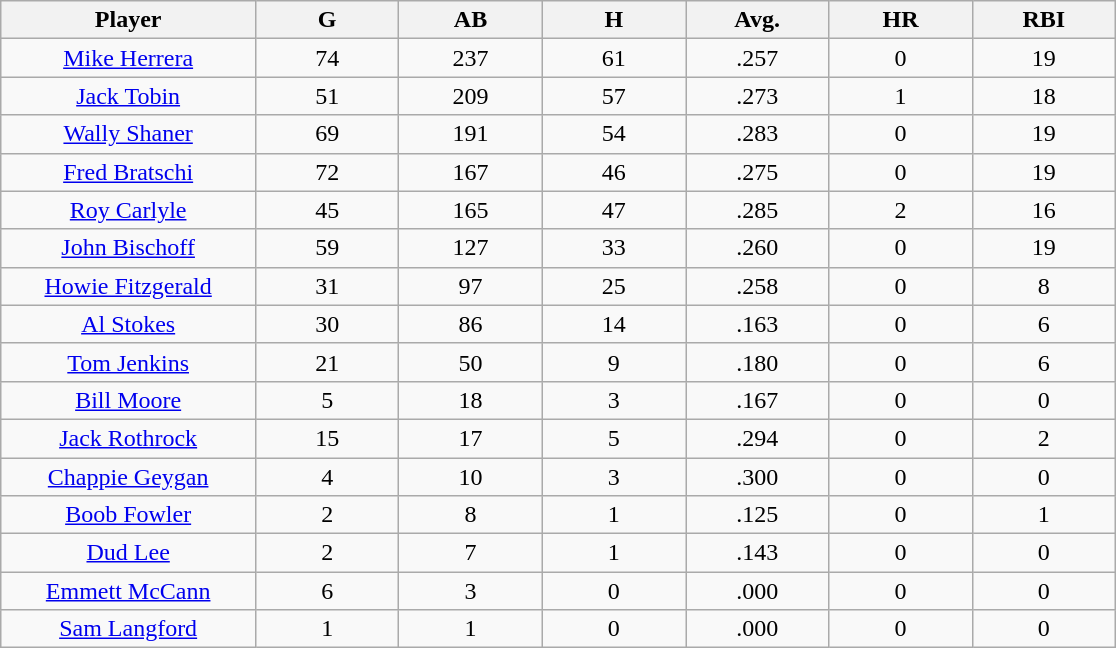<table class="wikitable sortable">
<tr>
<th bgcolor="#DDDDFF" width="16%">Player</th>
<th bgcolor="#DDDDFF" width="9%">G</th>
<th bgcolor="#DDDDFF" width="9%">AB</th>
<th bgcolor="#DDDDFF" width="9%">H</th>
<th bgcolor="#DDDDFF" width="9%">Avg.</th>
<th bgcolor="#DDDDFF" width="9%">HR</th>
<th bgcolor="#DDDDFF" width="9%">RBI</th>
</tr>
<tr align="center">
<td><a href='#'>Mike Herrera</a></td>
<td>74</td>
<td>237</td>
<td>61</td>
<td>.257</td>
<td>0</td>
<td>19</td>
</tr>
<tr align=center>
<td><a href='#'>Jack Tobin</a></td>
<td>51</td>
<td>209</td>
<td>57</td>
<td>.273</td>
<td>1</td>
<td>18</td>
</tr>
<tr align=center>
<td><a href='#'>Wally Shaner</a></td>
<td>69</td>
<td>191</td>
<td>54</td>
<td>.283</td>
<td>0</td>
<td>19</td>
</tr>
<tr align=center>
<td><a href='#'>Fred Bratschi</a></td>
<td>72</td>
<td>167</td>
<td>46</td>
<td>.275</td>
<td>0</td>
<td>19</td>
</tr>
<tr align=center>
<td><a href='#'>Roy Carlyle</a></td>
<td>45</td>
<td>165</td>
<td>47</td>
<td>.285</td>
<td>2</td>
<td>16</td>
</tr>
<tr align=center>
<td><a href='#'>John Bischoff</a></td>
<td>59</td>
<td>127</td>
<td>33</td>
<td>.260</td>
<td>0</td>
<td>19</td>
</tr>
<tr align=center>
<td><a href='#'>Howie Fitzgerald</a></td>
<td>31</td>
<td>97</td>
<td>25</td>
<td>.258</td>
<td>0</td>
<td>8</td>
</tr>
<tr align=center>
<td><a href='#'>Al Stokes</a></td>
<td>30</td>
<td>86</td>
<td>14</td>
<td>.163</td>
<td>0</td>
<td>6</td>
</tr>
<tr align=center>
<td><a href='#'>Tom Jenkins</a></td>
<td>21</td>
<td>50</td>
<td>9</td>
<td>.180</td>
<td>0</td>
<td>6</td>
</tr>
<tr align=center>
<td><a href='#'>Bill Moore</a></td>
<td>5</td>
<td>18</td>
<td>3</td>
<td>.167</td>
<td>0</td>
<td>0</td>
</tr>
<tr align=center>
<td><a href='#'>Jack Rothrock</a></td>
<td>15</td>
<td>17</td>
<td>5</td>
<td>.294</td>
<td>0</td>
<td>2</td>
</tr>
<tr align=center>
<td><a href='#'>Chappie Geygan</a></td>
<td>4</td>
<td>10</td>
<td>3</td>
<td>.300</td>
<td>0</td>
<td>0</td>
</tr>
<tr align=center>
<td><a href='#'>Boob Fowler</a></td>
<td>2</td>
<td>8</td>
<td>1</td>
<td>.125</td>
<td>0</td>
<td>1</td>
</tr>
<tr align=center>
<td><a href='#'>Dud Lee</a></td>
<td>2</td>
<td>7</td>
<td>1</td>
<td>.143</td>
<td>0</td>
<td>0</td>
</tr>
<tr align=center>
<td><a href='#'>Emmett McCann</a></td>
<td>6</td>
<td>3</td>
<td>0</td>
<td>.000</td>
<td>0</td>
<td>0</td>
</tr>
<tr align=center>
<td><a href='#'>Sam Langford</a></td>
<td>1</td>
<td>1</td>
<td>0</td>
<td>.000</td>
<td>0</td>
<td>0</td>
</tr>
</table>
